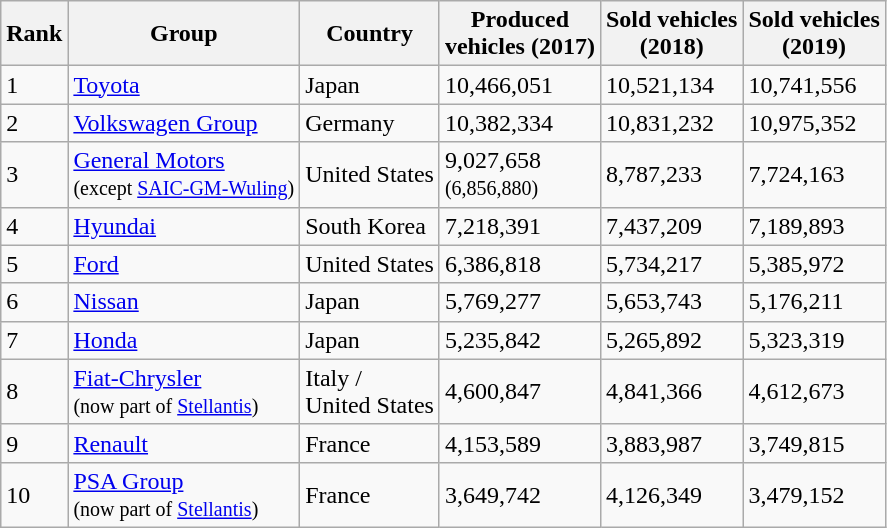<table class="wikitable sortable">
<tr>
<th>Rank</th>
<th>Group</th>
<th>Country</th>
<th data-sort-type="number">Produced <br> vehicles (2017)</th>
<th data-sort-type="number">Sold vehicles <br> (2018)</th>
<th data-sort-type="number">Sold vehicles <br> (2019)</th>
</tr>
<tr>
<td>1</td>
<td><a href='#'>Toyota</a></td>
<td>Japan</td>
<td>10,466,051</td>
<td>10,521,134</td>
<td>10,741,556</td>
</tr>
<tr>
<td>2</td>
<td><a href='#'>Volkswagen Group</a></td>
<td>Germany</td>
<td>10,382,334</td>
<td>10,831,232</td>
<td>10,975,352</td>
</tr>
<tr>
<td>3</td>
<td><a href='#'>General Motors</a> <br> <small>(except <a href='#'>SAIC-GM-Wuling</a>)</small></td>
<td>United States</td>
<td>9,027,658 <br> <small>(6,856,880)</small></td>
<td>8,787,233</td>
<td>7,724,163</td>
</tr>
<tr>
<td>4</td>
<td><a href='#'>Hyundai</a></td>
<td>South Korea</td>
<td>7,218,391</td>
<td>7,437,209</td>
<td>7,189,893</td>
</tr>
<tr>
<td>5</td>
<td><a href='#'>Ford</a></td>
<td>United States</td>
<td>6,386,818</td>
<td>5,734,217</td>
<td>5,385,972</td>
</tr>
<tr>
<td>6</td>
<td><a href='#'>Nissan</a></td>
<td>Japan</td>
<td>5,769,277</td>
<td>5,653,743</td>
<td>5,176,211</td>
</tr>
<tr>
<td>7</td>
<td><a href='#'>Honda</a></td>
<td>Japan</td>
<td>5,235,842</td>
<td>5,265,892</td>
<td>5,323,319</td>
</tr>
<tr>
<td>8</td>
<td><a href='#'>Fiat-Chrysler</a> <br> <small>(now part of <a href='#'>Stellantis</a>)</small></td>
<td>Italy /<br> United States</td>
<td>4,600,847</td>
<td>4,841,366</td>
<td>4,612,673</td>
</tr>
<tr>
<td>9</td>
<td><a href='#'>Renault</a></td>
<td>France</td>
<td>4,153,589</td>
<td>3,883,987</td>
<td>3,749,815</td>
</tr>
<tr>
<td>10</td>
<td><a href='#'>PSA Group</a> <br> <small>(now part of <a href='#'>Stellantis</a>)</small></td>
<td>France</td>
<td>3,649,742</td>
<td>4,126,349</td>
<td>3,479,152</td>
</tr>
</table>
